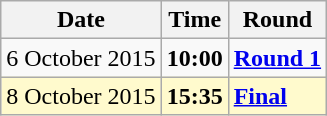<table class="wikitable">
<tr>
<th>Date</th>
<th>Time</th>
<th>Round</th>
</tr>
<tr>
<td>6 October 2015</td>
<td><strong>10:00</strong></td>
<td><strong><a href='#'>Round 1</a></strong></td>
</tr>
<tr style=background:lemonchiffon>
<td>8 October 2015</td>
<td><strong>15:35</strong></td>
<td><strong><a href='#'>Final</a></strong></td>
</tr>
</table>
